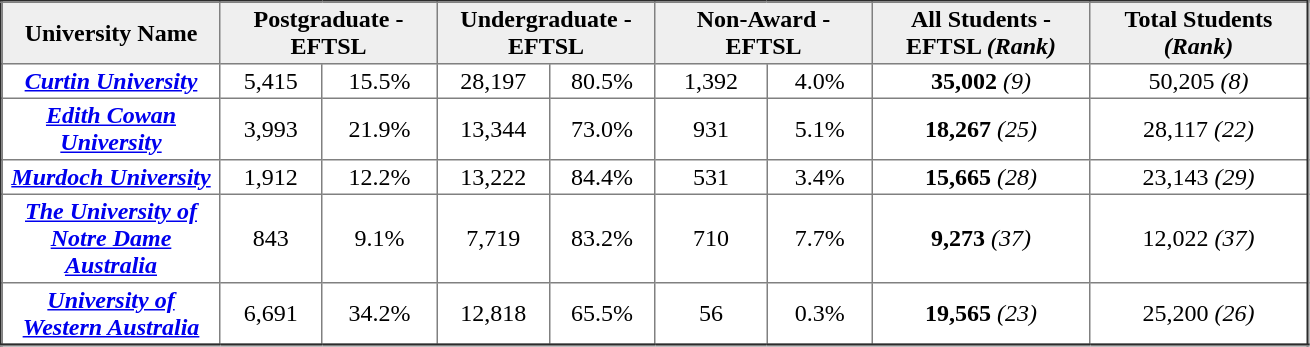<table border="2" cellspacing="1" cellpadding="2" style="border-collapse: collapse;">
<tr>
<th colspan=1 style="background:#efefef;" align=center width=140>University Name</th>
<th colspan=2 style="background:#efefef;" align=center width=140>Postgraduate - EFTSL</th>
<th colspan=2 style="background:#efefef;" align=center width=140>Undergraduate - EFTSL</th>
<th colspan=2 style="background:#efefef;" align=center width=140>Non-Award - EFTSL</th>
<th colspan=1 style="background:#efefef;" align=center width=140>All Students - EFTSL <em>(Rank)</em></th>
<th colspan=1 style="background:#efefef;" align=center width=140>Total Students <em>(Rank)</em></th>
</tr>
<tr>
<td align=center><strong><em><a href='#'>Curtin University</a></em></strong></td>
<td align=center>5,415</td>
<td align=center>15.5%</td>
<td align=center>28,197</td>
<td align=center>80.5%</td>
<td align=center>1,392</td>
<td align=center>4.0%</td>
<td align=center><strong>35,002</strong> <em>(9)</em></td>
<td align=center>50,205 <em>(8)</em></td>
</tr>
<tr>
<td align=center><strong><em><a href='#'>Edith Cowan University</a></em></strong></td>
<td align=center>3,993</td>
<td align=center>21.9%</td>
<td align=center>13,344</td>
<td align=center>73.0%</td>
<td align=center>931</td>
<td align=center>5.1%</td>
<td align=center><strong>18,267</strong> <em>(25)</em></td>
<td align=center>28,117 <em>(22)</em></td>
</tr>
<tr>
<td align=center><strong><em><a href='#'>Murdoch University</a></em></strong></td>
<td align=center>1,912</td>
<td align=center>12.2%</td>
<td align=center>13,222</td>
<td align=center>84.4%</td>
<td align=center>531</td>
<td align=center>3.4%</td>
<td align=center><strong>15,665</strong> <em>(28)</em></td>
<td align=center>23,143 <em>(29)</em></td>
</tr>
<tr>
<td align=center><strong><em><a href='#'>The University of Notre Dame Australia</a></em></strong></td>
<td align=center>843</td>
<td align=center>9.1%</td>
<td align=center>7,719</td>
<td align=center>83.2%</td>
<td align=center>710</td>
<td align=center>7.7%</td>
<td align=center><strong>9,273</strong> <em>(37)</em></td>
<td align=center>12,022 <em>(37)</em></td>
</tr>
<tr>
<td align=center><strong><em><a href='#'>University of Western Australia</a></em></strong></td>
<td align=center>6,691</td>
<td align=center>34.2%</td>
<td align=center>12,818</td>
<td align=center>65.5%</td>
<td align=center>56</td>
<td align=center>0.3%</td>
<td align=center><strong>19,565</strong> <em>(23)</em></td>
<td align=center>25,200 <em>(26)</em></td>
</tr>
<tr>
</tr>
</table>
